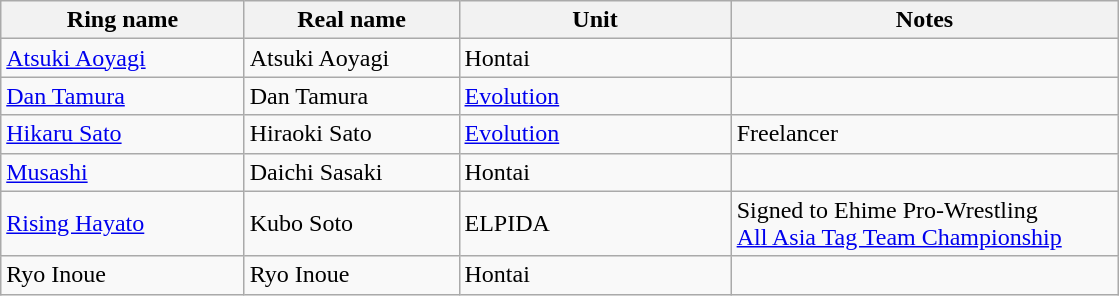<table class="wikitable sortable" align="left center" width="59%">
<tr>
<th width="17%">Ring name</th>
<th width="15%">Real name</th>
<th width="19%">Unit</th>
<th width="27%">Notes</th>
</tr>
<tr>
<td><a href='#'>Atsuki Aoyagi</a></td>
<td>Atsuki Aoyagi</td>
<td>Hontai</td>
<td></td>
</tr>
<tr>
<td><a href='#'>Dan Tamura</a></td>
<td>Dan Tamura</td>
<td><a href='#'>Evolution</a></td>
<td></td>
</tr>
<tr>
<td><a href='#'>Hikaru Sato</a></td>
<td>Hiraoki Sato</td>
<td><a href='#'>Evolution</a></td>
<td>Freelancer</td>
</tr>
<tr>
<td><a href='#'>Musashi</a></td>
<td>Daichi Sasaki</td>
<td>Hontai</td>
<td></td>
</tr>
<tr>
<td><a href='#'>Rising Hayato</a></td>
<td>Kubo Soto</td>
<td>ELPIDA</td>
<td>Signed to Ehime Pro-Wrestling<br><a href='#'>All Asia Tag Team Championship</a></td>
</tr>
<tr>
<td>Ryo Inoue</td>
<td>Ryo Inoue</td>
<td>Hontai</td>
<td></td>
</tr>
</table>
